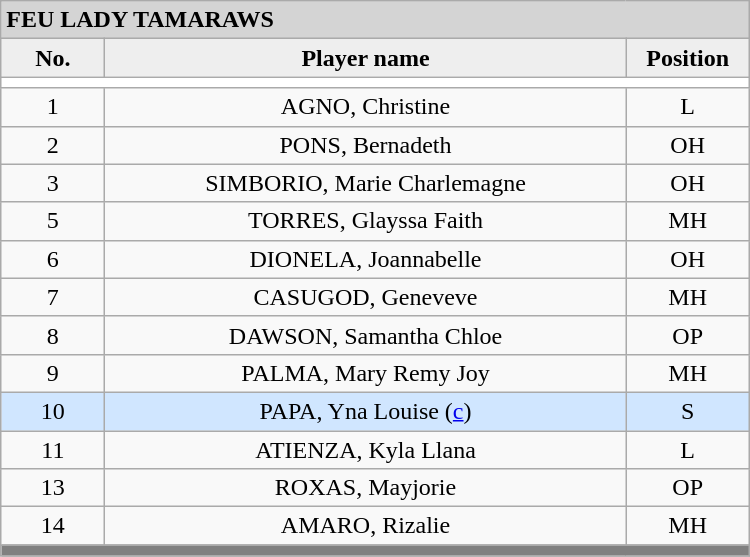<table class='wikitable mw-collapsible mw-collapsed' style='text-align: center; width: 500px; border: none;'>
<tr>
<th style="background:#D4D4D4; text-align:left;" colspan=3> FEU LADY TAMARAWS</th>
</tr>
<tr style="background:#EEEEEE; font-weight:bold;">
<td width=10%>No.</td>
<td width=50%>Player name</td>
<td width=10%>Position</td>
</tr>
<tr style="background:#FFFFFF;">
<td colspan=3 align=center></td>
</tr>
<tr>
<td align=center>1</td>
<td>AGNO, Christine</td>
<td align=center>L</td>
</tr>
<tr>
<td align=center>2</td>
<td>PONS, Bernadeth</td>
<td align=center>OH</td>
</tr>
<tr>
<td align=center>3</td>
<td>SIMBORIO, Marie Charlemagne</td>
<td align=center>OH</td>
</tr>
<tr>
<td align=center>5</td>
<td>TORRES, Glayssa Faith</td>
<td align=center>MH</td>
</tr>
<tr>
<td align=center>6</td>
<td>DIONELA, Joannabelle</td>
<td align=center>OH</td>
</tr>
<tr>
<td align=center>7</td>
<td>CASUGOD, Geneveve</td>
<td align=center>MH</td>
</tr>
<tr>
<td align=center>8</td>
<td>DAWSON, Samantha Chloe</td>
<td align=center>OP</td>
</tr>
<tr>
<td align=center>9</td>
<td>PALMA, Mary Remy Joy</td>
<td align=center>MH</td>
</tr>
<tr bgcolor=#D0E6FF>
<td align=center>10</td>
<td>PAPA, Yna Louise (<a href='#'>c</a>)</td>
<td align=center>S</td>
</tr>
<tr>
<td align=center>11</td>
<td>ATIENZA, Kyla Llana</td>
<td align=center>L</td>
</tr>
<tr>
<td align=center>13</td>
<td>ROXAS, Mayjorie</td>
<td align=center>OP</td>
</tr>
<tr>
<td align=center>14</td>
<td>AMARO, Rizalie</td>
<td align=center>MH</td>
</tr>
<tr>
<th style="background:gray;" colspan=3></th>
</tr>
<tr>
</tr>
</table>
